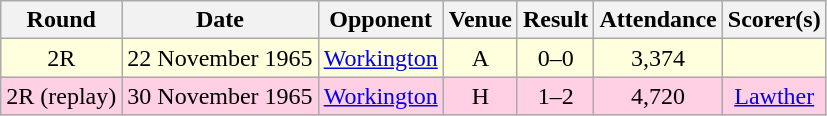<table class="wikitable sortable" style="text-align:center;">
<tr>
<th>Round</th>
<th>Date</th>
<th>Opponent</th>
<th>Venue</th>
<th>Result</th>
<th>Attendance</th>
<th>Scorer(s)</th>
</tr>
<tr style="background:#ffd;">
<td>2R</td>
<td>22 November 1965</td>
<td><a href='#'>Workington</a></td>
<td>A</td>
<td>0–0</td>
<td>3,374</td>
<td></td>
</tr>
<tr style="background:#ffd0e3;">
<td>2R (replay)</td>
<td>30 November 1965</td>
<td><a href='#'>Workington</a></td>
<td>H</td>
<td>1–2</td>
<td>4,720</td>
<td><a href='#'>Lawther</a></td>
</tr>
</table>
